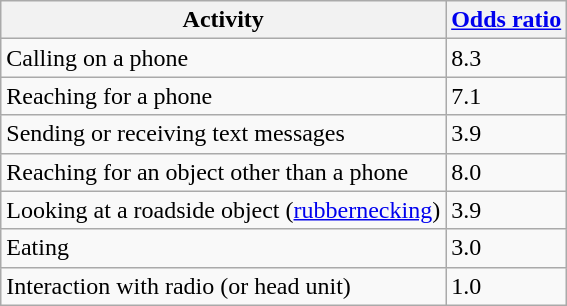<table class="wikitable sortable">
<tr>
<th>Activity</th>
<th><a href='#'>Odds ratio</a></th>
</tr>
<tr>
<td>Calling on a phone</td>
<td>8.3</td>
</tr>
<tr>
<td>Reaching for a phone</td>
<td>7.1</td>
</tr>
<tr>
<td>Sending or receiving text messages</td>
<td>3.9</td>
</tr>
<tr>
<td>Reaching for an object other than a phone</td>
<td>8.0</td>
</tr>
<tr>
<td>Looking at a roadside object (<a href='#'>rubbernecking</a>)</td>
<td>3.9</td>
</tr>
<tr>
<td>Eating</td>
<td>3.0</td>
</tr>
<tr>
<td>Interaction with radio (or head unit)</td>
<td>1.0</td>
</tr>
</table>
